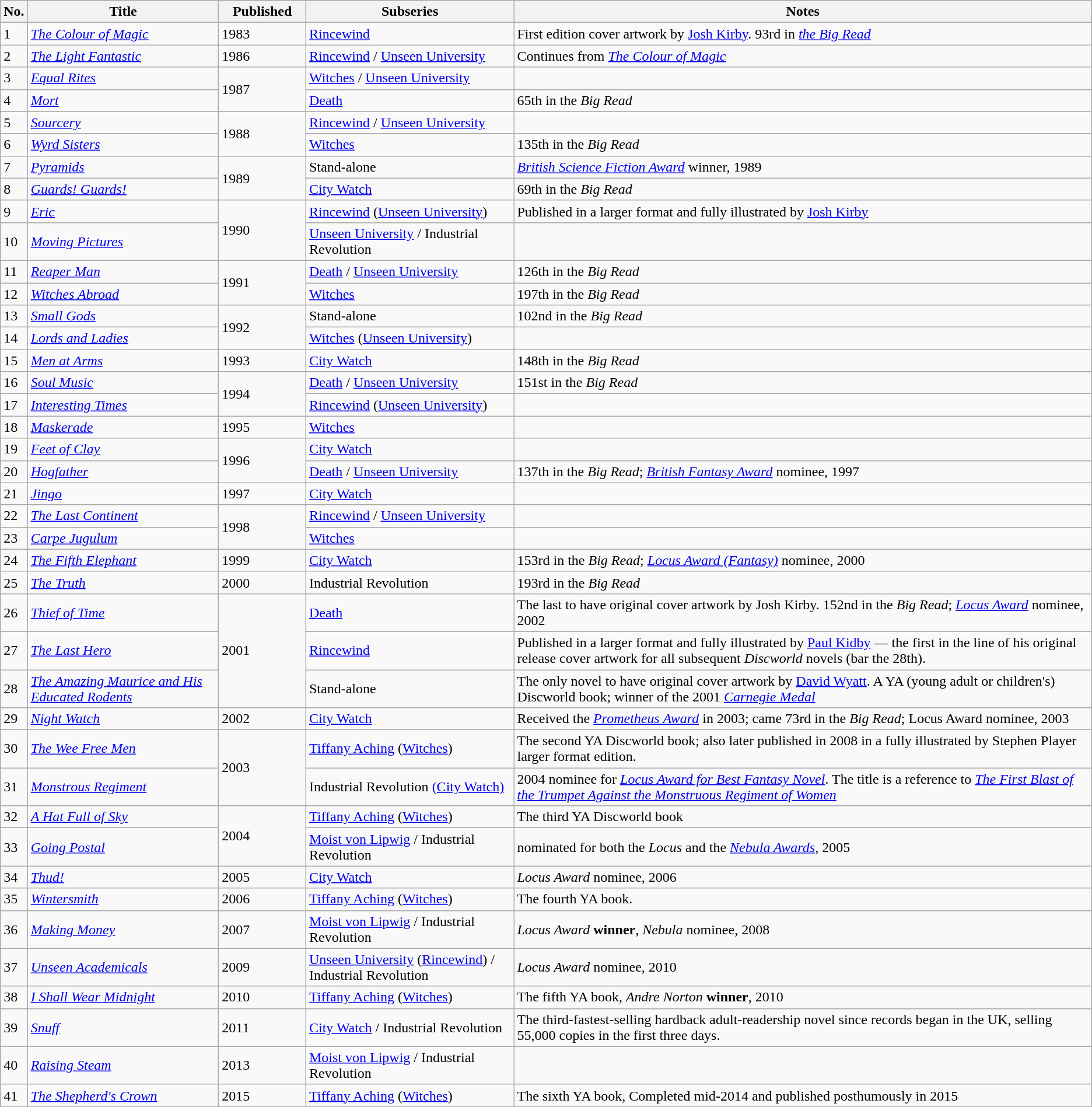<table class="wikitable sortable" id="noveltable">
<tr>
<th width=2%>No.</th>
<th>Title</th>
<th width=8%>Published</th>
<th>Subseries</th>
<th>Notes</th>
</tr>
<tr style="text-align:left;">
<td>1</td>
<td><em><a href='#'>The Colour of Magic</a></em></td>
<td>1983</td>
<td><a href='#'>Rincewind</a></td>
<td>First edition cover artwork by <a href='#'>Josh Kirby</a>. 93rd in <em><a href='#'>the Big Read</a></em></td>
</tr>
<tr>
<td>2</td>
<td><em><a href='#'>The Light Fantastic</a></em></td>
<td>1986</td>
<td><a href='#'>Rincewind</a> / <a href='#'>Unseen University</a></td>
<td>Continues from <em><a href='#'>The Colour of Magic</a></em></td>
</tr>
<tr style="text-align:left;">
<td>3</td>
<td><em><a href='#'>Equal Rites</a></em></td>
<td rowspan=2>1987</td>
<td><a href='#'>Witches</a> / <a href='#'>Unseen University</a></td>
<td></td>
</tr>
<tr>
<td>4</td>
<td><em><a href='#'>Mort</a></em></td>
<td><a href='#'>Death</a></td>
<td>65th in the <em>Big Read</em></td>
</tr>
<tr>
<td>5</td>
<td><em><a href='#'>Sourcery</a></em></td>
<td rowspan=2>1988</td>
<td><a href='#'>Rincewind</a> / <a href='#'>Unseen University</a></td>
<td></td>
</tr>
<tr style="text-align:left;">
<td>6</td>
<td><em><a href='#'>Wyrd Sisters</a></em></td>
<td><a href='#'>Witches</a></td>
<td>135th in the <em>Big Read</em></td>
</tr>
<tr style="text-align:left;">
<td>7</td>
<td><em><a href='#'>Pyramids</a></em></td>
<td rowspan=2>1989</td>
<td>Stand-alone</td>
<td><em><a href='#'>British Science Fiction Award</a></em> winner, 1989</td>
</tr>
<tr>
<td>8</td>
<td><em><a href='#'>Guards! Guards!</a></em></td>
<td><a href='#'>City Watch</a></td>
<td>69th in the <em>Big Read</em></td>
</tr>
<tr style="text-align:left;">
<td>9</td>
<td><em><a href='#'>Eric</a></em></td>
<td rowspan=2>1990</td>
<td><a href='#'>Rincewind</a> (<a href='#'>Unseen University</a>)</td>
<td>Published in a larger format and fully illustrated by <a href='#'>Josh Kirby</a></td>
</tr>
<tr>
<td>10</td>
<td><em><a href='#'>Moving Pictures</a></em></td>
<td><a href='#'>Unseen University</a> / Industrial Revolution</td>
<td></td>
</tr>
<tr>
<td>11</td>
<td><em><a href='#'>Reaper Man</a></em></td>
<td rowspan=2>1991</td>
<td><a href='#'>Death</a> / <a href='#'>Unseen University</a></td>
<td>126th in the <em>Big Read</em></td>
</tr>
<tr>
<td>12</td>
<td><em><a href='#'>Witches Abroad</a></em></td>
<td><a href='#'>Witches</a></td>
<td>197th in the <em>Big Read</em></td>
</tr>
<tr>
<td>13</td>
<td><em><a href='#'>Small Gods</a></em></td>
<td rowspan=2>1992</td>
<td>Stand-alone</td>
<td>102nd in the <em>Big Read</em></td>
</tr>
<tr>
<td>14</td>
<td><em><a href='#'>Lords and Ladies</a></em></td>
<td><a href='#'>Witches</a> (<a href='#'>Unseen University</a>)</td>
<td></td>
</tr>
<tr style="text-align:left;">
<td>15</td>
<td><em><a href='#'>Men at Arms</a></em></td>
<td>1993</td>
<td><a href='#'>City Watch</a></td>
<td>148th in the <em>Big Read</em></td>
</tr>
<tr style="text-align:left;">
<td>16</td>
<td><em><a href='#'>Soul Music</a></em></td>
<td rowspan=2>1994</td>
<td><a href='#'>Death</a> / <a href='#'>Unseen University</a></td>
<td>151st in the <em>Big Read</em></td>
</tr>
<tr>
<td>17</td>
<td><em><a href='#'>Interesting Times</a></em></td>
<td><a href='#'>Rincewind</a> (<a href='#'>Unseen University</a>)</td>
<td></td>
</tr>
<tr>
<td>18</td>
<td><em><a href='#'>Maskerade</a></em></td>
<td>1995</td>
<td><a href='#'>Witches</a></td>
<td></td>
</tr>
<tr>
<td>19</td>
<td><em><a href='#'>Feet of Clay</a></em></td>
<td rowspan=2>1996</td>
<td><a href='#'>City Watch</a></td>
<td></td>
</tr>
<tr style="text-align:left;">
<td>20</td>
<td><em><a href='#'>Hogfather</a></em></td>
<td><a href='#'>Death</a> / <a href='#'>Unseen University</a></td>
<td>137th in the <em>Big Read</em>; <em><a href='#'>British Fantasy Award</a></em> nominee, 1997</td>
</tr>
<tr>
<td>21</td>
<td><em><a href='#'>Jingo</a></em></td>
<td>1997</td>
<td><a href='#'>City Watch</a></td>
<td></td>
</tr>
<tr>
<td>22</td>
<td><em><a href='#'>The Last Continent</a></em></td>
<td rowspan=2>1998</td>
<td><a href='#'>Rincewind</a> / <a href='#'>Unseen University</a></td>
<td></td>
</tr>
<tr style="text-align:left;">
<td>23</td>
<td><em><a href='#'>Carpe Jugulum</a></em></td>
<td><a href='#'>Witches</a></td>
<td></td>
</tr>
<tr>
<td>24</td>
<td><em><a href='#'>The Fifth Elephant</a></em></td>
<td>1999</td>
<td><a href='#'>City Watch</a></td>
<td>153rd in the <em>Big Read</em>; <em><a href='#'>Locus Award (Fantasy)</a></em> nominee, 2000</td>
</tr>
<tr>
<td>25</td>
<td><em><a href='#'>The Truth</a></em></td>
<td>2000</td>
<td>Industrial Revolution</td>
<td>193rd in the <em>Big Read</em></td>
</tr>
<tr style="text-align:left;">
<td>26</td>
<td><em><a href='#'>Thief of Time</a></em></td>
<td rowspan=3>2001</td>
<td><a href='#'>Death</a></td>
<td>The last to have original cover artwork by Josh Kirby. 152nd in the <em>Big Read</em>; <em><a href='#'>Locus Award</a></em> nominee, 2002</td>
</tr>
<tr>
<td>27</td>
<td><em><a href='#'>The Last Hero</a></em></td>
<td><a href='#'>Rincewind</a></td>
<td>Published in a larger format and fully illustrated by <a href='#'>Paul Kidby</a> — the first in the line of his original release cover artwork for all subsequent <em>Discworld</em> novels (bar the 28th).</td>
</tr>
<tr>
<td>28</td>
<td><em><a href='#'>The Amazing Maurice and His Educated Rodents</a></em></td>
<td>Stand-alone</td>
<td>The only novel to have original cover artwork by <a href='#'>David Wyatt</a>. A YA (young adult or children's) Discworld book; winner of the 2001 <em><a href='#'>Carnegie Medal</a></em></td>
</tr>
<tr>
<td>29</td>
<td><em><a href='#'>Night Watch</a></em></td>
<td>2002</td>
<td><a href='#'>City Watch</a></td>
<td>Received the <em><a href='#'>Prometheus Award</a></em> in 2003; came 73rd in the <em>Big Read</em>; Locus Award nominee, 2003</td>
</tr>
<tr>
<td>30</td>
<td><em><a href='#'>The Wee Free Men</a></em></td>
<td rowspan=2>2003</td>
<td><a href='#'>Tiffany Aching</a> (<a href='#'>Witches</a>)</td>
<td>The second YA Discworld book; also later published in 2008 in a fully illustrated by Stephen Player larger format edition.</td>
</tr>
<tr>
<td>31</td>
<td><em><a href='#'>Monstrous Regiment</a> </em></td>
<td>Industrial Revolution <a href='#'>(City Watch)</a></td>
<td>2004 nominee for <em><a href='#'>Locus Award for Best Fantasy Novel</a></em>. The title is a reference to <em><a href='#'>The First Blast of the Trumpet Against the Monstruous Regiment of Women</a></em></td>
</tr>
<tr style="text-align:left;">
<td>32</td>
<td><em><a href='#'>A Hat Full of Sky</a></em></td>
<td rowspan=2>2004</td>
<td><a href='#'>Tiffany Aching</a> (<a href='#'>Witches</a>)</td>
<td>The third YA Discworld book</td>
</tr>
<tr>
<td>33</td>
<td><em><a href='#'>Going Postal</a></em></td>
<td><a href='#'>Moist von Lipwig</a> / Industrial Revolution</td>
<td>nominated for both the <em>Locus</em> and the <em><a href='#'>Nebula Awards</a></em>, 2005</td>
</tr>
<tr>
<td>34</td>
<td><em><a href='#'>Thud!</a></em></td>
<td>2005</td>
<td><a href='#'>City Watch</a></td>
<td><em>Locus Award</em> nominee, 2006</td>
</tr>
<tr>
<td>35</td>
<td><em><a href='#'>Wintersmith</a></em></td>
<td>2006</td>
<td><a href='#'>Tiffany Aching</a> (<a href='#'>Witches</a>)</td>
<td>The fourth YA book.</td>
</tr>
<tr>
<td>36</td>
<td><em><a href='#'>Making Money</a></em></td>
<td>2007</td>
<td><a href='#'>Moist von Lipwig</a> / Industrial Revolution</td>
<td><em>Locus Award</em> <strong>winner</strong>, <em>Nebula</em> nominee, 2008</td>
</tr>
<tr>
<td>37</td>
<td><em><a href='#'>Unseen Academicals</a></em></td>
<td>2009</td>
<td><a href='#'>Unseen University</a> (<a href='#'>Rincewind</a>) / Industrial Revolution</td>
<td><em>Locus Award</em> nominee, 2010</td>
</tr>
<tr>
<td>38</td>
<td><em><a href='#'>I Shall Wear Midnight</a></em></td>
<td>2010</td>
<td><a href='#'>Tiffany Aching</a> (<a href='#'>Witches</a>)</td>
<td>The fifth YA book, <em>Andre Norton</em> <strong>winner</strong>, 2010</td>
</tr>
<tr>
<td>39</td>
<td><em><a href='#'>Snuff</a></em></td>
<td>2011</td>
<td><a href='#'>City Watch</a> / Industrial Revolution</td>
<td>The third-fastest-selling hardback adult-readership novel since records began in the UK, selling 55,000 copies in the first three days.</td>
</tr>
<tr>
<td>40</td>
<td><em><a href='#'>Raising Steam</a></em></td>
<td>2013</td>
<td><a href='#'>Moist von Lipwig</a> / Industrial Revolution</td>
<td></td>
</tr>
<tr>
<td>41</td>
<td><em><a href='#'>The Shepherd's Crown</a></em></td>
<td>2015</td>
<td><a href='#'>Tiffany Aching</a> (<a href='#'>Witches</a>)</td>
<td>The sixth YA book, Completed mid-2014 and published posthumously in 2015</td>
</tr>
</table>
